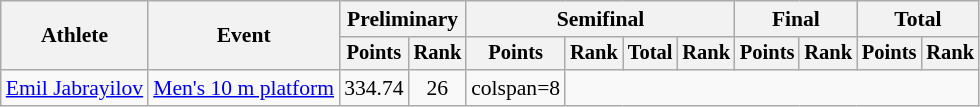<table class=wikitable style=font-size:90%;text-align:center>
<tr>
<th rowspan=2>Athlete</th>
<th rowspan=2>Event</th>
<th colspan=2>Preliminary</th>
<th colspan=4>Semifinal</th>
<th colspan=2>Final</th>
<th colspan=2>Total</th>
</tr>
<tr style=font-size:95%>
<th>Points</th>
<th>Rank</th>
<th>Points</th>
<th>Rank</th>
<th>Total</th>
<th>Rank</th>
<th>Points</th>
<th>Rank</th>
<th>Points</th>
<th>Rank</th>
</tr>
<tr>
<td align=left><a href='#'>Emil Jabrayilov</a></td>
<td align=left><a href='#'>Men's 10 m platform</a></td>
<td>334.74</td>
<td>26</td>
<td>colspan=8 </td>
</tr>
</table>
